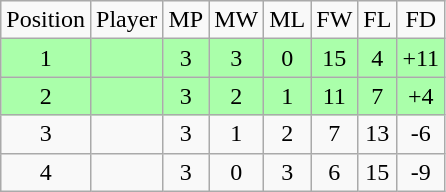<table class="wikitable" style="text-align: center;">
<tr>
<td>Position</td>
<td>Player</td>
<td>MP</td>
<td>MW</td>
<td>ML</td>
<td>FW</td>
<td>FL</td>
<td>FD</td>
</tr>
<tr style="background:#afa;">
<td>1</td>
<td style="text-align:left;"></td>
<td>3</td>
<td>3</td>
<td>0</td>
<td>15</td>
<td>4</td>
<td>+11</td>
</tr>
<tr style="background:#afa;">
<td>2</td>
<td style="text-align:left;"></td>
<td>3</td>
<td>2</td>
<td>1</td>
<td>11</td>
<td>7</td>
<td>+4</td>
</tr>
<tr>
<td>3</td>
<td style="text-align:left;"></td>
<td>3</td>
<td>1</td>
<td>2</td>
<td>7</td>
<td>13</td>
<td>-6</td>
</tr>
<tr>
<td>4</td>
<td style="text-align:left;"></td>
<td>3</td>
<td>0</td>
<td>3</td>
<td>6</td>
<td>15</td>
<td>-9</td>
</tr>
</table>
